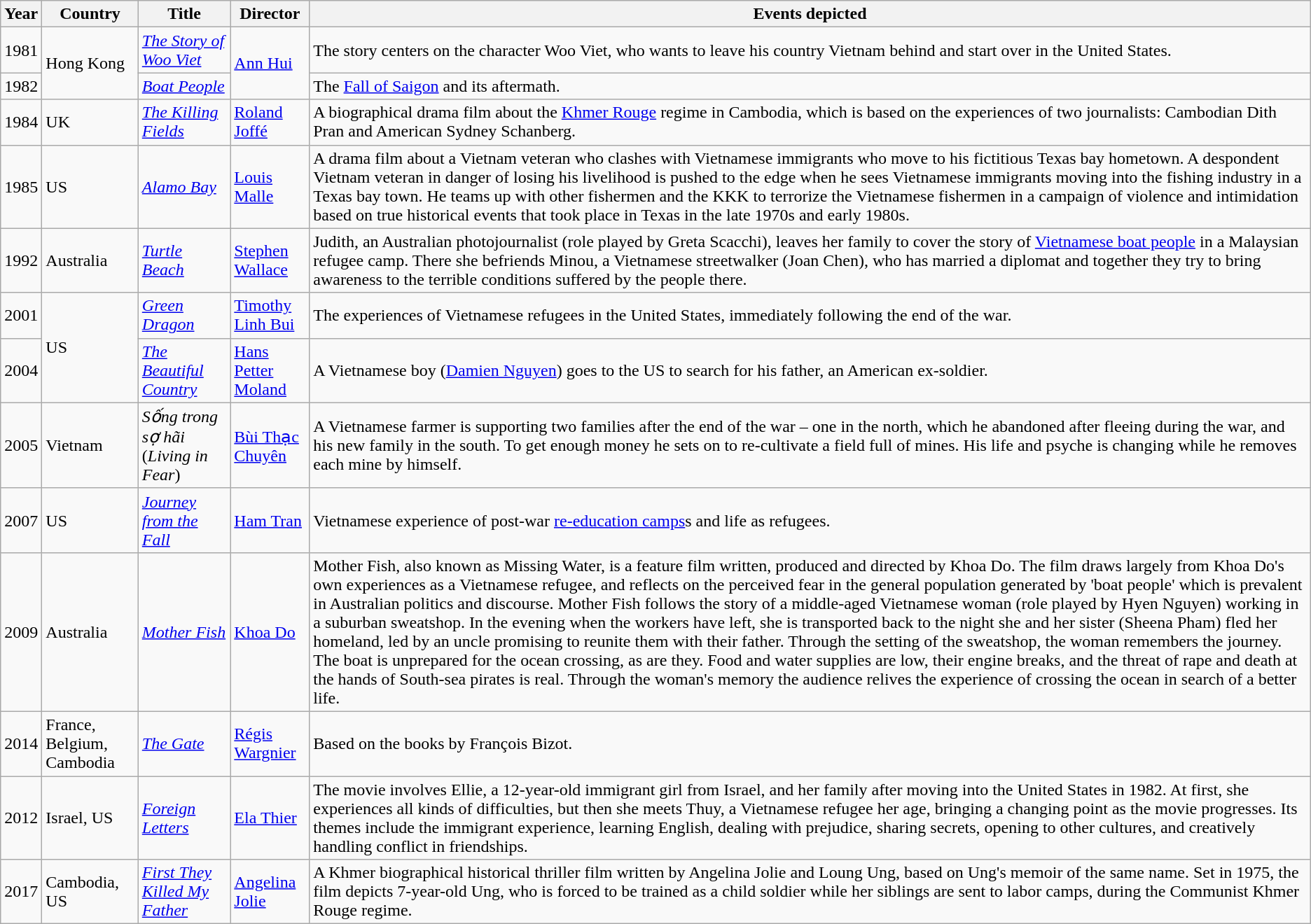<table class="wikitable sortable">
<tr>
<th>Year</th>
<th>Country</th>
<th>Title</th>
<th>Director</th>
<th class="unsortable">Events depicted</th>
</tr>
<tr>
<td>1981</td>
<td rowspan="2">Hong Kong</td>
<td><em><a href='#'>The Story of Woo Viet</a></em></td>
<td rowspan="2"><a href='#'>Ann Hui</a></td>
<td>The story centers on the character Woo Viet, who wants to leave his country Vietnam behind and start over in the United States.</td>
</tr>
<tr>
<td>1982</td>
<td><em><a href='#'>Boat People</a></em></td>
<td>The <a href='#'>Fall of Saigon</a> and its aftermath.</td>
</tr>
<tr>
<td>1984</td>
<td>UK</td>
<td><em><a href='#'>The Killing Fields</a></em></td>
<td><a href='#'>Roland Joffé</a></td>
<td>A biographical drama film about the <a href='#'>Khmer Rouge</a> regime in Cambodia, which is based on the experiences of two journalists: Cambodian Dith Pran and American Sydney Schanberg.</td>
</tr>
<tr>
<td>1985</td>
<td>US</td>
<td><em><a href='#'>Alamo Bay</a></em></td>
<td><a href='#'>Louis Malle</a></td>
<td>A drama film about a Vietnam veteran who clashes with Vietnamese immigrants who move to his fictitious Texas bay hometown. A despondent Vietnam veteran in danger of losing his livelihood is pushed to the edge when he sees Vietnamese immigrants moving into the fishing industry in a Texas bay town. He teams up with other fishermen and the KKK to terrorize the Vietnamese fishermen in a campaign of violence and intimidation based on true historical events that took place in Texas in the late 1970s and early 1980s.</td>
</tr>
<tr>
<td>1992</td>
<td>Australia</td>
<td><em><a href='#'>Turtle Beach</a></em></td>
<td><a href='#'>Stephen Wallace</a></td>
<td>Judith, an Australian photojournalist (role played by Greta Scacchi), leaves her family to cover the story of <a href='#'>Vietnamese boat people</a> in a Malaysian refugee camp. There she befriends Minou, a Vietnamese streetwalker (Joan Chen), who has married a diplomat and together they try to bring awareness to the terrible conditions suffered by the people there.</td>
</tr>
<tr>
<td>2001</td>
<td rowspan="2">US</td>
<td><em><a href='#'>Green Dragon</a></em></td>
<td><a href='#'>Timothy Linh Bui</a></td>
<td>The experiences of Vietnamese refugees in the United States, immediately following the end of the war.</td>
</tr>
<tr>
<td>2004</td>
<td><em><a href='#'>The Beautiful Country</a></em></td>
<td><a href='#'>Hans Petter Moland</a></td>
<td>A Vietnamese boy (<a href='#'>Damien Nguyen</a>) goes to the US to search for his father, an American ex-soldier.</td>
</tr>
<tr>
<td>2005</td>
<td>Vietnam</td>
<td><em>Sống trong sợ hãi</em> (<em>Living in Fear</em>)</td>
<td><a href='#'>Bùi Thạc Chuyên</a></td>
<td>A Vietnamese farmer is supporting two families after the end of the war – one in the north, which he abandoned after fleeing during the war, and his new family in the south. To get enough money he sets on to re-cultivate a field full of mines. His life and psyche is changing while he removes each mine by himself.</td>
</tr>
<tr>
<td>2007</td>
<td>US</td>
<td><em><a href='#'>Journey from the Fall</a></em></td>
<td><a href='#'>Ham Tran</a></td>
<td>Vietnamese experience of post-war <a href='#'>re-education camps</a>s and life as refugees.</td>
</tr>
<tr>
<td>2009</td>
<td>Australia</td>
<td><em><a href='#'>Mother Fish</a></em></td>
<td><a href='#'>Khoa Do</a></td>
<td>Mother Fish, also known as Missing Water, is a feature film written, produced and directed by Khoa Do. The film draws largely from Khoa Do's own experiences as a Vietnamese refugee, and reflects on the perceived fear in the general population generated by 'boat people' which is prevalent in Australian politics and discourse. Mother Fish follows the story of a middle-aged Vietnamese woman (role played by Hyen Nguyen) working in a suburban sweatshop. In the evening when the workers have left, she is transported back to the night she and her sister (Sheena Pham) fled her homeland, led by an uncle promising to reunite them with their father. Through the setting of the sweatshop, the woman remembers the journey. The boat is unprepared for the ocean crossing, as are they. Food and water supplies are low, their engine breaks, and the threat of rape and death at the hands of South-sea pirates is real. Through the woman's memory the audience relives the experience of crossing the ocean in search of a better life.</td>
</tr>
<tr>
<td>2014</td>
<td>France, Belgium, Cambodia</td>
<td><em><a href='#'>The Gate</a></em></td>
<td><a href='#'>Régis Wargnier</a></td>
<td>Based on the books by François Bizot.</td>
</tr>
<tr>
<td>2012</td>
<td>Israel, US</td>
<td><em><a href='#'>Foreign Letters</a></em></td>
<td><a href='#'>Ela Thier</a></td>
<td>The movie involves Ellie, a 12-year-old immigrant girl from Israel, and her family after moving into the United States in 1982. At first, she experiences all kinds of difficulties, but then she meets Thuy, a Vietnamese refugee her age, bringing a changing point as the movie progresses. Its themes include the immigrant experience, learning English, dealing with prejudice, sharing secrets, opening to other cultures, and creatively handling conflict in friendships.</td>
</tr>
<tr>
<td>2017</td>
<td>Cambodia, US</td>
<td><em><a href='#'>First They Killed My Father</a></em></td>
<td><a href='#'>Angelina Jolie</a></td>
<td>A Khmer biographical historical thriller film written by Angelina Jolie and Loung Ung, based on Ung's memoir of the same name. Set in 1975, the film depicts 7-year-old Ung, who is forced to be trained as a child soldier while her siblings are sent to labor camps, during the Communist Khmer Rouge regime.</td>
</tr>
</table>
